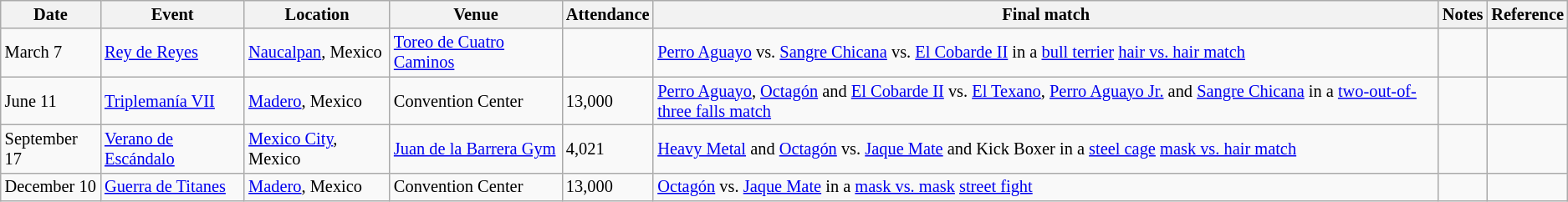<table class="wikitable" style="font-size:85%;">
<tr>
<th>Date</th>
<th>Event</th>
<th>Location</th>
<th>Venue</th>
<th>Attendance</th>
<th>Final match</th>
<th>Notes</th>
<th>Reference</th>
</tr>
<tr>
<td>March 7</td>
<td><a href='#'>Rey de Reyes</a></td>
<td><a href='#'>Naucalpan</a>, Mexico</td>
<td><a href='#'>Toreo de Cuatro Caminos</a></td>
<td></td>
<td><a href='#'>Perro Aguayo</a> vs. <a href='#'>Sangre Chicana</a> vs. <a href='#'>El Cobarde II</a> in a <a href='#'>bull terrier</a> <a href='#'>hair vs. hair match</a></td>
<td></td>
<td></td>
</tr>
<tr>
<td>June 11</td>
<td><a href='#'>Triplemanía VII</a></td>
<td><a href='#'>Madero</a>, Mexico</td>
<td>Convention Center</td>
<td>13,000</td>
<td><a href='#'>Perro Aguayo</a>, <a href='#'>Octagón</a> and <a href='#'>El Cobarde II</a> vs. <a href='#'>El Texano</a>, <a href='#'>Perro Aguayo Jr.</a> and <a href='#'>Sangre Chicana</a> in a <a href='#'>two-out-of-three falls match</a></td>
<td></td>
<td></td>
</tr>
<tr>
<td>September 17</td>
<td><a href='#'>Verano de Escándalo</a></td>
<td><a href='#'>Mexico City</a>, Mexico</td>
<td><a href='#'>Juan de la Barrera Gym</a></td>
<td>4,021</td>
<td><a href='#'>Heavy Metal</a> and <a href='#'>Octagón</a> vs. <a href='#'>Jaque Mate</a> and Kick Boxer in a <a href='#'>steel cage</a> <a href='#'>mask vs. hair match</a></td>
<td></td>
<td></td>
</tr>
<tr>
<td>December 10</td>
<td><a href='#'>Guerra de Titanes</a></td>
<td><a href='#'>Madero</a>, Mexico</td>
<td>Convention Center</td>
<td>13,000</td>
<td><a href='#'>Octagón</a> vs. <a href='#'>Jaque Mate</a> in a <a href='#'>mask vs. mask</a> <a href='#'>street fight</a></td>
<td></td>
<td></td>
</tr>
</table>
